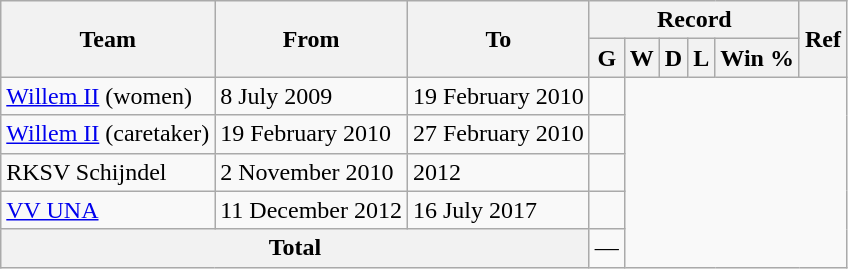<table class="wikitable" style="text-align: center">
<tr>
<th rowspan=2>Team</th>
<th rowspan=2>From</th>
<th rowspan=2>To</th>
<th colspan=5>Record</th>
<th rowspan=2>Ref</th>
</tr>
<tr>
<th>G</th>
<th>W</th>
<th>D</th>
<th>L</th>
<th>Win %</th>
</tr>
<tr>
<td align=left><a href='#'>Willem II</a> (women)</td>
<td align=left>8 July 2009</td>
<td align=left>19 February 2010<br></td>
<td></td>
</tr>
<tr>
<td align=left><a href='#'>Willem II</a> (caretaker)</td>
<td align=left>19 February 2010</td>
<td align=left>27 February 2010<br></td>
<td></td>
</tr>
<tr>
<td align=left>RKSV Schijndel</td>
<td align=left>2 November 2010</td>
<td align=left>2012<br></td>
<td></td>
</tr>
<tr>
<td align=left><a href='#'>VV UNA</a></td>
<td align=left>11 December 2012</td>
<td align=left>16 July 2017<br></td>
<td></td>
</tr>
<tr>
<th colspan=3>Total<br></th>
<td>—</td>
</tr>
</table>
